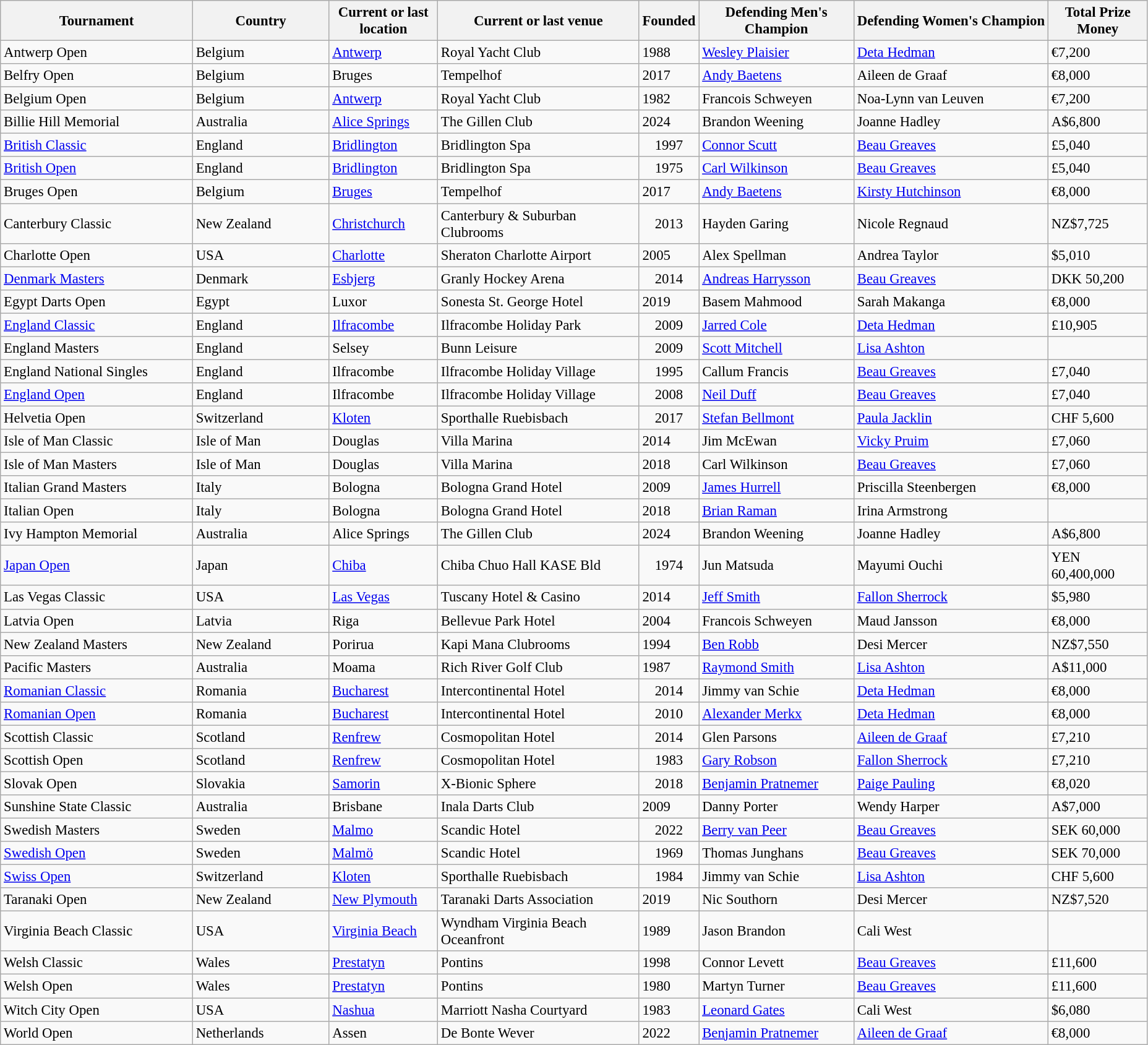<table class="wikitable sortable" style=font-size:95%>
<tr>
<th width=200>Tournament</th>
<th width=140>Country</th>
<th width=110>Current or last location</th>
<th width=210>Current or last venue</th>
<th width=50>Founded</th>
<th width=160>Defending Men's Champion</th>
<th>Defending Women's Champion</th>
<th width="100">Total Prize Money</th>
</tr>
<tr>
<td>Antwerp Open</td>
<td> Belgium</td>
<td><a href='#'>Antwerp</a></td>
<td>Royal Yacht Club</td>
<td>1988</td>
<td> <a href='#'>Wesley Plaisier</a></td>
<td> <a href='#'>Deta Hedman</a></td>
<td>€7,200</td>
</tr>
<tr>
<td>Belfry Open</td>
<td> Belgium</td>
<td>Bruges</td>
<td>Tempelhof</td>
<td>2017</td>
<td> <a href='#'>Andy Baetens</a></td>
<td> Aileen de Graaf</td>
<td>€8,000</td>
</tr>
<tr>
<td>Belgium Open</td>
<td> Belgium</td>
<td><a href='#'>Antwerp</a></td>
<td>Royal Yacht Club</td>
<td>1982</td>
<td><strong></strong> Francois Schweyen</td>
<td> Noa-Lynn van Leuven</td>
<td>€7,200</td>
</tr>
<tr>
<td>Billie Hill Memorial</td>
<td> Australia</td>
<td><a href='#'>Alice Springs</a></td>
<td>The Gillen Club</td>
<td>2024</td>
<td> Brandon Weening</td>
<td> Joanne Hadley</td>
<td>A$6,800</td>
</tr>
<tr>
<td><a href='#'>British Classic</a></td>
<td> England</td>
<td><a href='#'>Bridlington</a></td>
<td>Bridlington Spa</td>
<td align="center">1997</td>
<td> <a href='#'>Connor Scutt</a></td>
<td> <a href='#'>Beau Greaves</a></td>
<td>£5,040</td>
</tr>
<tr>
<td><a href='#'>British Open</a></td>
<td> England</td>
<td><a href='#'>Bridlington</a></td>
<td>Bridlington Spa</td>
<td align="center">1975</td>
<td> <a href='#'>Carl Wilkinson</a></td>
<td> <a href='#'>Beau Greaves</a></td>
<td>£5,040</td>
</tr>
<tr>
<td>Bruges Open</td>
<td><strong></strong> Belgium</td>
<td><a href='#'>Bruges</a></td>
<td>Tempelhof</td>
<td>2017</td>
<td><strong></strong> <a href='#'>Andy Baetens</a></td>
<td> <a href='#'>Kirsty Hutchinson</a></td>
<td>€8,000</td>
</tr>
<tr>
<td>Canterbury Classic</td>
<td> New Zealand</td>
<td><a href='#'>Christchurch</a></td>
<td>Canterbury & Suburban Clubrooms</td>
<td align="center">2013</td>
<td> Hayden Garing</td>
<td> Nicole Regnaud</td>
<td>NZ$7,725</td>
</tr>
<tr>
<td>Charlotte Open</td>
<td> USA</td>
<td><a href='#'>Charlotte</a></td>
<td>Sheraton Charlotte Airport</td>
<td>2005</td>
<td> Alex Spellman</td>
<td> Andrea Taylor</td>
<td>$5,010</td>
</tr>
<tr>
<td><a href='#'>Denmark Masters</a></td>
<td> Denmark</td>
<td><a href='#'>Esbjerg</a></td>
<td>Granly Hockey Arena</td>
<td align="center">2014</td>
<td> <a href='#'>Andreas Harrysson</a></td>
<td> <a href='#'>Beau Greaves</a></td>
<td>DKK 50,200</td>
</tr>
<tr>
<td>Egypt Darts Open</td>
<td>Egypt</td>
<td>Luxor</td>
<td>Sonesta St. George Hotel</td>
<td>2019</td>
<td>Basem Mahmood</td>
<td> Sarah Makanga</td>
<td>€8,000</td>
</tr>
<tr>
<td><a href='#'>England Classic</a></td>
<td> England</td>
<td><a href='#'>Ilfracombe</a></td>
<td>Ilfracombe Holiday Park</td>
<td align="center">2009</td>
<td> <a href='#'>Jarred Cole</a></td>
<td> <a href='#'>Deta Hedman</a></td>
<td>£10,905</td>
</tr>
<tr>
<td>England Masters</td>
<td> England</td>
<td>Selsey</td>
<td>Bunn Leisure</td>
<td align="center">2009</td>
<td> <a href='#'>Scott Mitchell</a></td>
<td> <a href='#'>Lisa Ashton</a></td>
<td></td>
</tr>
<tr>
<td>England National Singles</td>
<td> England</td>
<td>Ilfracombe</td>
<td>Ilfracombe Holiday Village</td>
<td align="center">1995</td>
<td> Callum Francis</td>
<td> <a href='#'>Beau Greaves</a></td>
<td>£7,040</td>
</tr>
<tr>
<td><a href='#'>England Open</a></td>
<td> England</td>
<td>Ilfracombe</td>
<td>Ilfracombe Holiday Village</td>
<td align="center">2008</td>
<td> <a href='#'>Neil Duff</a></td>
<td> <a href='#'>Beau Greaves</a></td>
<td>£7,040</td>
</tr>
<tr>
<td>Helvetia Open</td>
<td> Switzerland</td>
<td><a href='#'>Kloten</a></td>
<td>Sporthalle Ruebisbach</td>
<td align="center">2017</td>
<td> <a href='#'>Stefan Bellmont</a></td>
<td> <a href='#'>Paula Jacklin</a></td>
<td>CHF 5,600</td>
</tr>
<tr>
<td>Isle of Man Classic</td>
<td> Isle of Man</td>
<td>Douglas</td>
<td>Villa Marina</td>
<td>2014</td>
<td> Jim McEwan</td>
<td> <a href='#'>Vicky Pruim</a></td>
<td>£7,060</td>
</tr>
<tr>
<td>Isle of Man Masters</td>
<td> Isle of Man</td>
<td>Douglas</td>
<td>Villa Marina</td>
<td>2018</td>
<td> Carl Wilkinson</td>
<td> <a href='#'>Beau Greaves</a></td>
<td>£7,060</td>
</tr>
<tr>
<td>Italian Grand Masters</td>
<td> Italy</td>
<td>Bologna</td>
<td>Bologna Grand Hotel</td>
<td>2009</td>
<td> <a href='#'>James Hurrell</a></td>
<td> Priscilla Steenbergen</td>
<td>€8,000</td>
</tr>
<tr>
<td>Italian Open</td>
<td> Italy</td>
<td>Bologna</td>
<td>Bologna Grand Hotel</td>
<td>2018</td>
<td> <a href='#'>Brian Raman</a></td>
<td> Irina Armstrong</td>
<td></td>
</tr>
<tr>
<td>Ivy Hampton Memorial</td>
<td> Australia</td>
<td>Alice Springs</td>
<td>The Gillen Club</td>
<td>2024</td>
<td> Brandon Weening</td>
<td> Joanne Hadley</td>
<td>A$6,800</td>
</tr>
<tr>
<td><a href='#'>Japan Open</a></td>
<td> Japan</td>
<td><a href='#'>Chiba</a></td>
<td>Chiba Chuo Hall KASE Bld</td>
<td align="center">1974</td>
<td> Jun Matsuda</td>
<td>  Mayumi Ouchi</td>
<td>YEN 60,400,000</td>
</tr>
<tr>
<td>Las Vegas Classic</td>
<td> USA</td>
<td><a href='#'>Las Vegas</a></td>
<td>Tuscany Hotel & Casino</td>
<td>2014</td>
<td> <a href='#'>Jeff Smith</a></td>
<td> <a href='#'>Fallon Sherrock</a></td>
<td>$5,980</td>
</tr>
<tr>
<td>Latvia Open</td>
<td> Latvia</td>
<td>Riga</td>
<td>Bellevue Park Hotel</td>
<td>2004</td>
<td><strong></strong> Francois Schweyen</td>
<td> Maud Jansson</td>
<td>€8,000</td>
</tr>
<tr>
<td>New Zealand Masters</td>
<td> New Zealand</td>
<td>Porirua</td>
<td>Kapi Mana Clubrooms</td>
<td>1994</td>
<td> <a href='#'>Ben Robb</a></td>
<td> Desi Mercer</td>
<td>NZ$7,550</td>
</tr>
<tr>
<td>Pacific Masters</td>
<td> Australia</td>
<td>Moama</td>
<td>Rich River Golf Club</td>
<td>1987</td>
<td> <a href='#'>Raymond Smith</a></td>
<td> <a href='#'>Lisa Ashton</a></td>
<td>A$11,000</td>
</tr>
<tr>
<td><a href='#'>Romanian Classic</a></td>
<td> Romania</td>
<td><a href='#'>Bucharest</a></td>
<td>Intercontinental Hotel</td>
<td align="center">2014</td>
<td> Jimmy van Schie</td>
<td> <a href='#'>Deta Hedman</a></td>
<td>€8,000</td>
</tr>
<tr>
<td><a href='#'>Romanian Open</a></td>
<td> Romania</td>
<td><a href='#'>Bucharest</a></td>
<td>Intercontinental Hotel</td>
<td align="center">2010</td>
<td> <a href='#'>Alexander Merkx</a></td>
<td> <a href='#'>Deta Hedman</a></td>
<td>€8,000</td>
</tr>
<tr>
<td>Scottish Classic</td>
<td> Scotland</td>
<td><a href='#'>Renfrew</a></td>
<td>Cosmopolitan Hotel</td>
<td align="center">2014</td>
<td> Glen Parsons</td>
<td> <a href='#'>Aileen de Graaf</a></td>
<td>£7,210</td>
</tr>
<tr>
<td>Scottish Open</td>
<td> Scotland</td>
<td><a href='#'>Renfrew</a></td>
<td>Cosmopolitan Hotel</td>
<td align="center">1983</td>
<td> <a href='#'>Gary Robson</a></td>
<td> <a href='#'>Fallon Sherrock</a></td>
<td>£7,210</td>
</tr>
<tr>
<td>Slovak Open</td>
<td>Slovakia</td>
<td><a href='#'>Samorin</a></td>
<td>X-Bionic Sphere</td>
<td align="center">2018</td>
<td> <a href='#'>Benjamin Pratnemer</a></td>
<td> <a href='#'>Paige Pauling</a></td>
<td>€8,020</td>
</tr>
<tr>
<td>Sunshine State Classic</td>
<td> Australia</td>
<td>Brisbane</td>
<td>Inala Darts Club</td>
<td>2009</td>
<td> Danny Porter</td>
<td> Wendy Harper</td>
<td>A$7,000</td>
</tr>
<tr>
<td>Swedish Masters</td>
<td> Sweden</td>
<td><a href='#'>Malmo</a></td>
<td>Scandic Hotel</td>
<td align="center">2022</td>
<td> <a href='#'>Berry van Peer</a></td>
<td> <a href='#'>Beau Greaves</a></td>
<td>SEK 60,000</td>
</tr>
<tr>
<td><a href='#'>Swedish Open</a></td>
<td> Sweden</td>
<td><a href='#'>Malmö</a></td>
<td>Scandic Hotel</td>
<td align="center">1969</td>
<td> Thomas Junghans</td>
<td> <a href='#'>Beau Greaves</a></td>
<td>SEK 70,000</td>
</tr>
<tr>
<td><a href='#'>Swiss Open</a></td>
<td>Switzerland</td>
<td><a href='#'>Kloten</a></td>
<td>Sporthalle Ruebisbach</td>
<td align="center">1984</td>
<td> Jimmy van Schie</td>
<td> <a href='#'>Lisa Ashton</a></td>
<td>CHF 5,600</td>
</tr>
<tr>
<td>Taranaki Open</td>
<td> New Zealand</td>
<td><a href='#'>New Plymouth</a></td>
<td>Taranaki Darts Association</td>
<td>2019</td>
<td> Nic Southorn</td>
<td> Desi Mercer</td>
<td>NZ$7,520</td>
</tr>
<tr>
<td>Virginia Beach Classic</td>
<td> USA</td>
<td><a href='#'>Virginia Beach</a></td>
<td>Wyndham Virginia Beach Oceanfront</td>
<td>1989</td>
<td> Jason Brandon</td>
<td> Cali West</td>
<td></td>
</tr>
<tr>
<td>Welsh Classic</td>
<td> Wales</td>
<td><a href='#'>Prestatyn</a></td>
<td>Pontins</td>
<td>1998</td>
<td> Connor Levett</td>
<td> <a href='#'>Beau Greaves</a></td>
<td>£11,600</td>
</tr>
<tr>
<td>Welsh Open</td>
<td> Wales</td>
<td><a href='#'>Prestatyn</a></td>
<td>Pontins</td>
<td>1980</td>
<td> Martyn Turner</td>
<td> <a href='#'>Beau Greaves</a></td>
<td>£11,600</td>
</tr>
<tr>
<td>Witch City Open</td>
<td> USA</td>
<td><a href='#'>Nashua</a></td>
<td>Marriott Nasha Courtyard</td>
<td>1983</td>
<td> <a href='#'>Leonard Gates</a></td>
<td> Cali West</td>
<td>$6,080</td>
</tr>
<tr>
<td>World Open</td>
<td>  Netherlands</td>
<td>Assen</td>
<td>De Bonte Wever</td>
<td>2022</td>
<td> <a href='#'>Benjamin Pratnemer</a></td>
<td> <a href='#'>Aileen de Graaf</a></td>
<td>€8,000</td>
</tr>
</table>
